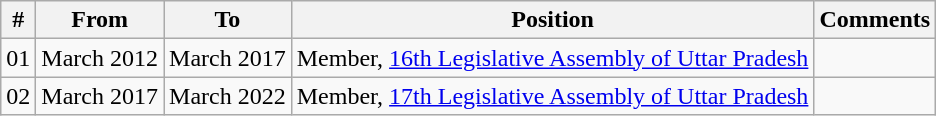<table class="wikitable sortable">
<tr>
<th>#</th>
<th>From</th>
<th>To</th>
<th>Position</th>
<th>Comments</th>
</tr>
<tr>
<td>01</td>
<td>March 2012</td>
<td>March 2017</td>
<td>Member, <a href='#'>16th Legislative Assembly of Uttar Pradesh</a></td>
<td></td>
</tr>
<tr>
<td>02</td>
<td>March 2017</td>
<td>March 2022</td>
<td>Member, <a href='#'>17th Legislative Assembly of Uttar Pradesh</a></td>
<td></td>
</tr>
</table>
